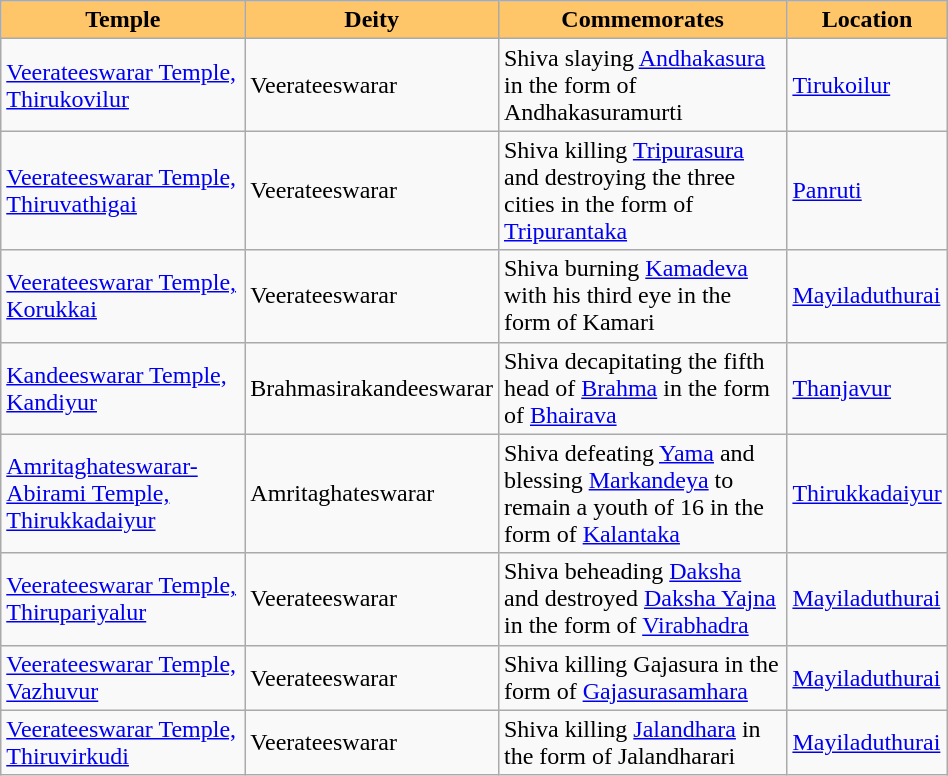<table class="wikitable" width="50%">
<tr>
<th style="background:#ffc569;">Temple</th>
<th style="background:#ffc569;">Deity</th>
<th style="background:#ffc569;">Commemorates</th>
<th style="background:#ffc569;">Location</th>
</tr>
<tr>
<td><a href='#'>Veerateeswarar Temple, Thirukovilur</a></td>
<td>Veerateeswarar</td>
<td>Shiva slaying <a href='#'>Andhakasura</a> in the form of Andhakasuramurti</td>
<td><a href='#'>Tirukoilur</a></td>
</tr>
<tr>
<td><a href='#'>Veerateeswarar Temple, Thiruvathigai</a></td>
<td>Veerateeswarar</td>
<td>Shiva killing <a href='#'>Tripurasura</a> and destroying the three cities in the form of <a href='#'>Tripurantaka</a></td>
<td><a href='#'>Panruti</a></td>
</tr>
<tr>
<td><a href='#'>Veerateeswarar Temple, Korukkai</a></td>
<td>Veerateeswarar</td>
<td>Shiva burning <a href='#'>Kamadeva</a> with his third eye in the form of Kamari</td>
<td><a href='#'>Mayiladuthurai</a></td>
</tr>
<tr>
<td><a href='#'>Kandeeswarar Temple, Kandiyur</a></td>
<td>Brahmasirakandeeswarar</td>
<td>Shiva decapitating the fifth head of <a href='#'>Brahma</a> in the form of <a href='#'>Bhairava</a></td>
<td><a href='#'>Thanjavur</a></td>
</tr>
<tr>
<td><a href='#'>Amritaghateswarar-Abirami Temple, Thirukkadaiyur</a></td>
<td>Amritaghateswarar</td>
<td>Shiva defeating <a href='#'>Yama</a> and blessing <a href='#'>Markandeya</a> to remain a youth of 16 in the form of <a href='#'>Kalantaka</a></td>
<td><a href='#'>Thirukkadaiyur</a></td>
</tr>
<tr>
<td><a href='#'>Veerateeswarar Temple, Thirupariyalur</a></td>
<td>Veerateeswarar</td>
<td>Shiva beheading <a href='#'>Daksha</a> and destroyed <a href='#'>Daksha Yajna</a> in the form of <a href='#'>Virabhadra</a></td>
<td><a href='#'>Mayiladuthurai</a></td>
</tr>
<tr>
<td><a href='#'>Veerateeswarar Temple, Vazhuvur</a></td>
<td>Veerateeswarar</td>
<td>Shiva killing Gajasura in the form of <a href='#'>Gajasurasamhara</a></td>
<td><a href='#'>Mayiladuthurai</a></td>
</tr>
<tr>
<td><a href='#'>Veerateeswarar Temple, Thiruvirkudi</a></td>
<td>Veerateeswarar</td>
<td>Shiva killing <a href='#'>Jalandhara</a> in the form of Jalandharari</td>
<td><a href='#'>Mayiladuthurai</a></td>
</tr>
</table>
